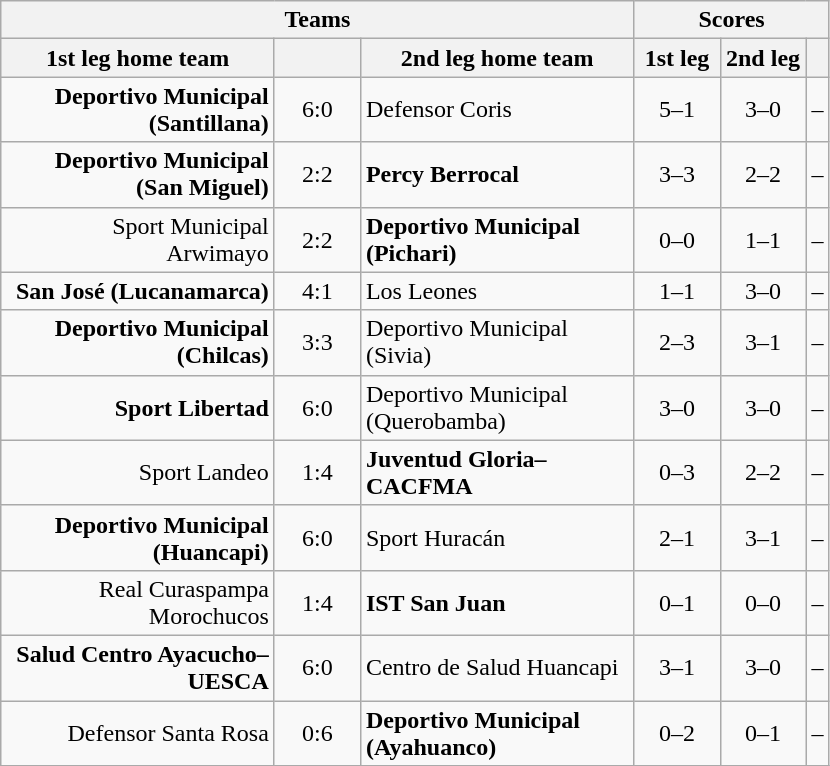<table class="wikitable" style="text-align: center;">
<tr>
<th colspan=3>Teams</th>
<th colspan=3>Scores</th>
</tr>
<tr>
<th width="175">1st leg home team</th>
<th width="50"></th>
<th width="175">2nd leg home team</th>
<th width="50">1st leg</th>
<th width="50">2nd leg</th>
<th></th>
</tr>
<tr>
<td align=right><strong>Deportivo Municipal (Santillana)</strong></td>
<td>6:0</td>
<td align=left>Defensor Coris</td>
<td>5–1</td>
<td>3–0</td>
<td>–</td>
</tr>
<tr>
<td align=right><strong>Deportivo Municipal (San Miguel)</strong></td>
<td>2:2</td>
<td align=left><strong>Percy Berrocal</strong></td>
<td>3–3</td>
<td>2–2</td>
<td>–</td>
</tr>
<tr>
<td align=right>Sport Municipal Arwimayo</td>
<td>2:2</td>
<td align=left><strong>Deportivo Municipal (Pichari)</strong></td>
<td>0–0</td>
<td>1–1</td>
<td>–</td>
</tr>
<tr>
<td align=right><strong>San José (Lucanamarca)</strong></td>
<td>4:1</td>
<td align=left>Los Leones</td>
<td>1–1</td>
<td>3–0</td>
<td>–</td>
</tr>
<tr>
<td align=right><strong>Deportivo Municipal (Chilcas)</strong></td>
<td>3:3</td>
<td align=left>Deportivo Municipal (Sivia)</td>
<td>2–3</td>
<td>3–1</td>
<td>–</td>
</tr>
<tr>
<td align=right><strong>Sport Libertad</strong></td>
<td>6:0</td>
<td align=left>Deportivo Municipal (Querobamba)</td>
<td>3–0</td>
<td>3–0</td>
<td>–</td>
</tr>
<tr>
<td align=right>Sport Landeo</td>
<td>1:4</td>
<td align=left><strong>Juventud Gloria–CACFMA</strong></td>
<td>0–3</td>
<td>2–2</td>
<td>–</td>
</tr>
<tr>
<td align=right><strong>Deportivo Municipal (Huancapi)</strong></td>
<td>6:0</td>
<td align=left>Sport Huracán</td>
<td>2–1</td>
<td>3–1</td>
<td>–</td>
</tr>
<tr>
<td align=right>Real Curaspampa Morochucos</td>
<td>1:4</td>
<td align=left><strong>IST San Juan</strong></td>
<td>0–1</td>
<td>0–0</td>
<td>–</td>
</tr>
<tr>
<td align=right><strong>Salud Centro Ayacucho–UESCA</strong></td>
<td>6:0</td>
<td align=left>Centro de Salud Huancapi</td>
<td>3–1</td>
<td>3–0</td>
<td>–</td>
</tr>
<tr>
<td align=right>Defensor Santa Rosa</td>
<td>0:6</td>
<td align=left><strong>Deportivo Municipal (Ayahuanco)</strong></td>
<td>0–2</td>
<td>0–1</td>
<td>–</td>
</tr>
<tr>
</tr>
</table>
